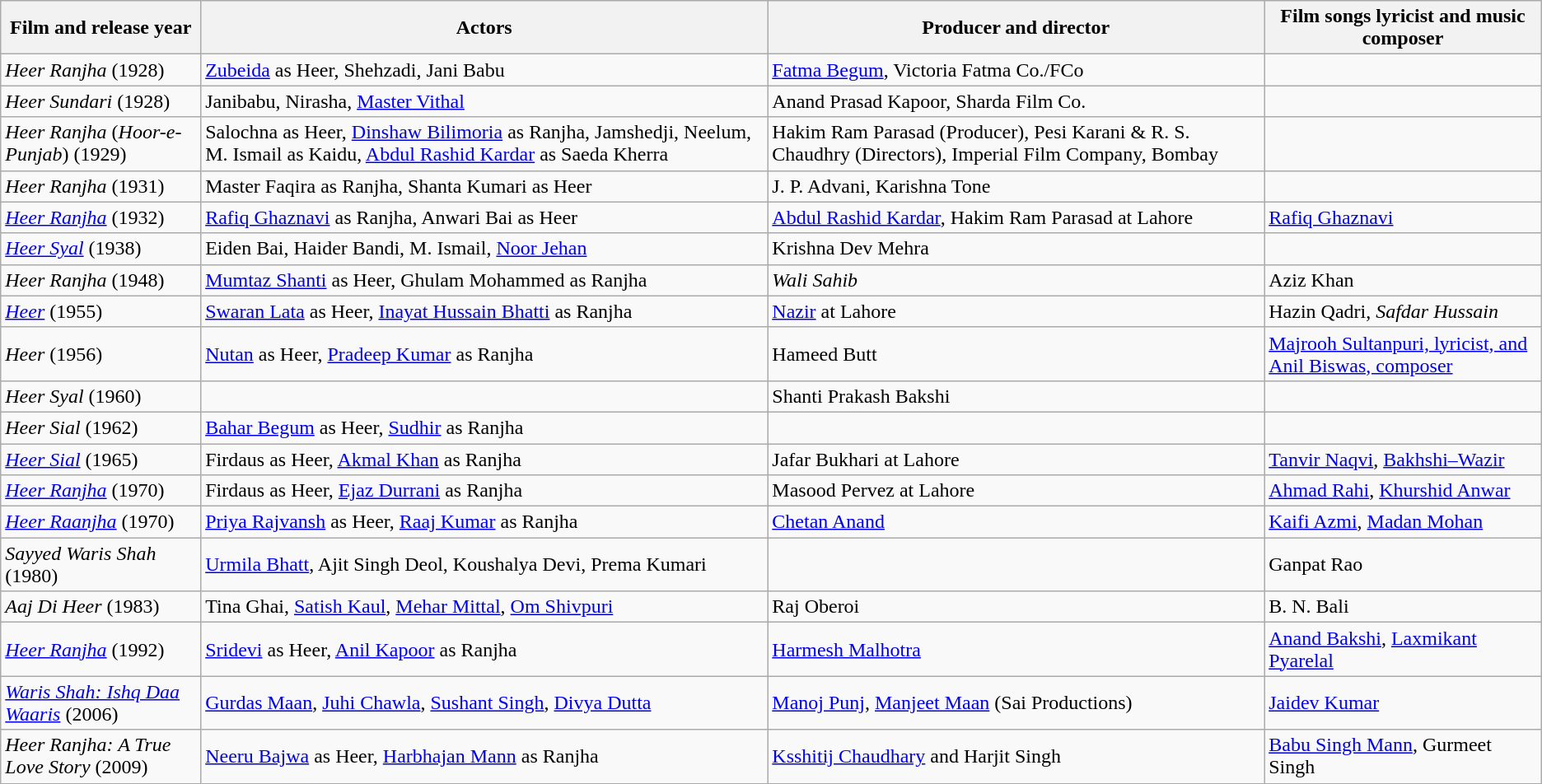<table class="wikitable">
<tr>
<th>Film and release year</th>
<th>Actors</th>
<th>Producer and director</th>
<th>Film songs lyricist and music composer</th>
</tr>
<tr>
<td><em>Heer Ranjha</em> (1928)</td>
<td><a href='#'>Zubeida</a> as Heer, Shehzadi, Jani Babu</td>
<td><a href='#'>Fatma Begum</a>, Victoria Fatma Co./FCo</td>
<td></td>
</tr>
<tr>
<td><em>Heer Sundari</em> (1928)</td>
<td>Janibabu, Nirasha, <a href='#'>Master Vithal</a></td>
<td>Anand Prasad Kapoor, Sharda Film Co.</td>
<td></td>
</tr>
<tr>
<td><em>Heer Ranjha</em> (<em>Hoor-e-Punjab</em>) (1929)</td>
<td>Salochna as Heer, <a href='#'>Dinshaw Bilimoria</a> as Ranjha, Jamshedji, Neelum, M. Ismail as Kaidu, <a href='#'>Abdul Rashid Kardar</a> as Saeda Kherra</td>
<td>Hakim Ram Parasad (Producer), Pesi Karani & R. S. Chaudhry (Directors), Imperial Film Company, Bombay</td>
<td></td>
</tr>
<tr>
<td><em>Heer Ranjha</em> (1931)</td>
<td>Master Faqira as Ranjha, Shanta Kumari as Heer</td>
<td>J. P. Advani, Karishna Tone</td>
<td></td>
</tr>
<tr>
<td><em><a href='#'>Heer Ranjha</a></em> (1932)</td>
<td><a href='#'>Rafiq Ghaznavi</a> as Ranjha, Anwari Bai as Heer</td>
<td><a href='#'>Abdul Rashid Kardar</a>, Hakim Ram Parasad at Lahore</td>
<td><a href='#'>Rafiq Ghaznavi</a></td>
</tr>
<tr>
<td><a href='#'><em>Heer Syal</em></a> (1938)</td>
<td>Eiden Bai, Haider Bandi, M. Ismail, <a href='#'>Noor Jehan</a></td>
<td>Krishna Dev Mehra</td>
<td></td>
</tr>
<tr>
<td><em>Heer Ranjha</em> (1948)</td>
<td><a href='#'>Mumtaz Shanti</a> as Heer, Ghulam Mohammed as Ranjha</td>
<td><em>Wali Sahib</em></td>
<td>Aziz Khan</td>
</tr>
<tr>
<td><em><a href='#'>Heer</a></em> (1955)</td>
<td><a href='#'>Swaran Lata</a> as Heer, <a href='#'>Inayat Hussain Bhatti</a> as Ranjha</td>
<td><a href='#'>Nazir</a> at Lahore</td>
<td>Hazin Qadri, <em>Safdar Hussain</em></td>
</tr>
<tr>
<td><em>Heer</em> (1956)</td>
<td><a href='#'>Nutan</a> as Heer, <a href='#'>Pradeep Kumar</a> as Ranjha</td>
<td>Hameed Butt</td>
<td><a href='#'>Majrooh Sultanpuri, lyricist, and Anil Biswas, composer</a></td>
</tr>
<tr>
<td><em>Heer Syal</em> (1960)</td>
<td></td>
<td>Shanti Prakash Bakshi</td>
<td></td>
</tr>
<tr>
<td><em>Heer Sial</em> (1962)</td>
<td><a href='#'>Bahar Begum</a> as Heer, <a href='#'>Sudhir</a> as Ranjha</td>
<td></td>
<td></td>
</tr>
<tr>
<td><em><a href='#'>Heer Sial</a></em> (1965)</td>
<td>Firdaus as Heer, <a href='#'>Akmal Khan</a> as Ranjha</td>
<td>Jafar Bukhari at Lahore</td>
<td><a href='#'>Tanvir Naqvi</a>, <a href='#'>Bakhshi–Wazir</a></td>
</tr>
<tr>
<td><em><a href='#'>Heer Ranjha</a></em> (1970)</td>
<td>Firdaus as Heer, <a href='#'>Ejaz Durrani</a> as Ranjha</td>
<td>Masood Pervez at Lahore</td>
<td><a href='#'>Ahmad Rahi</a>, <a href='#'>Khurshid Anwar</a></td>
</tr>
<tr>
<td><em><a href='#'>Heer Raanjha</a></em> (1970)</td>
<td><a href='#'>Priya Rajvansh</a> as Heer, <a href='#'>Raaj Kumar</a> as Ranjha</td>
<td><a href='#'>Chetan Anand</a></td>
<td><a href='#'>Kaifi Azmi</a>, <a href='#'>Madan Mohan</a></td>
</tr>
<tr>
<td><em>Sayyed Waris Shah</em> (1980)</td>
<td><a href='#'>Urmila Bhatt</a>, Ajit Singh Deol, Koushalya Devi, Prema Kumari</td>
<td></td>
<td>Ganpat Rao</td>
</tr>
<tr>
<td><em>Aaj Di Heer</em> (1983)</td>
<td>Tina Ghai, <a href='#'>Satish Kaul</a>, <a href='#'>Mehar Mittal</a>, <a href='#'>Om Shivpuri</a></td>
<td>Raj Oberoi</td>
<td>B. N. Bali</td>
</tr>
<tr>
<td><em><a href='#'>Heer Ranjha</a></em> (1992)</td>
<td><a href='#'>Sridevi</a> as Heer, <a href='#'>Anil Kapoor</a> as Ranjha</td>
<td><a href='#'>Harmesh Malhotra</a></td>
<td><a href='#'>Anand Bakshi</a>, <a href='#'>Laxmikant Pyarelal</a></td>
</tr>
<tr>
<td><em><a href='#'>Waris Shah: Ishq Daa Waaris</a></em> (2006)</td>
<td><a href='#'>Gurdas Maan</a>, <a href='#'>Juhi Chawla</a>, <a href='#'>Sushant Singh</a>, <a href='#'>Divya Dutta</a></td>
<td><a href='#'>Manoj Punj</a>, <a href='#'>Manjeet Maan</a> (Sai Productions)</td>
<td><a href='#'>Jaidev Kumar</a></td>
</tr>
<tr>
<td><em>Heer Ranjha: A True Love Story</em> (2009)</td>
<td><a href='#'>Neeru Bajwa</a> as Heer, <a href='#'>Harbhajan Mann</a> as Ranjha</td>
<td><a href='#'>Ksshitij Chaudhary</a> and Harjit Singh</td>
<td><a href='#'>Babu Singh Mann</a>, Gurmeet Singh</td>
</tr>
</table>
